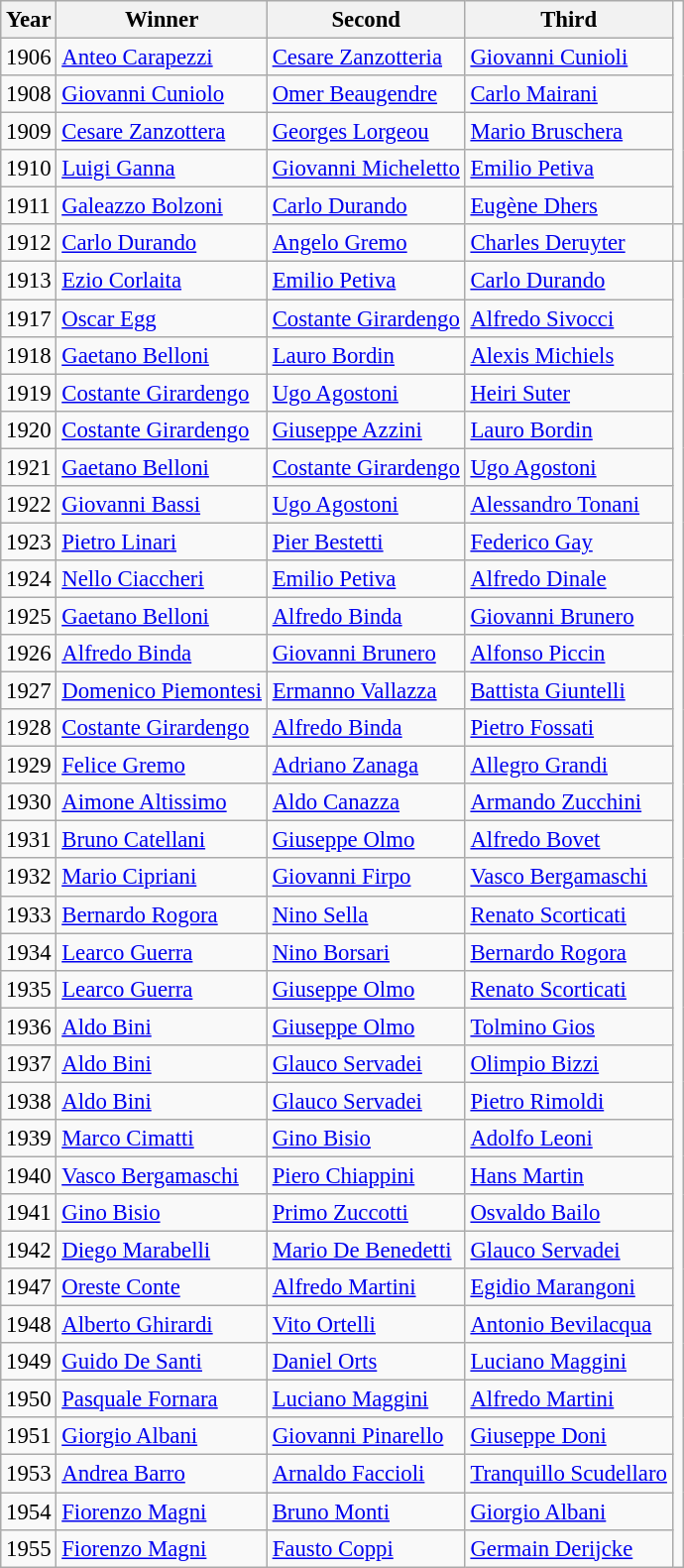<table class="wikitable sortable" style="font-size:95%">
<tr>
<th>Year</th>
<th>Winner</th>
<th>Second</th>
<th>Third</th>
</tr>
<tr>
<td>1906</td>
<td> <a href='#'>Anteo Carapezzi</a></td>
<td> <a href='#'>Cesare Zanzotteria</a></td>
<td> <a href='#'>Giovanni Cunioli</a></td>
</tr>
<tr>
<td>1908</td>
<td> <a href='#'>Giovanni Cuniolo</a></td>
<td> <a href='#'>Omer Beaugendre</a></td>
<td> <a href='#'>Carlo Mairani</a></td>
</tr>
<tr>
<td>1909</td>
<td> <a href='#'>Cesare Zanzottera</a></td>
<td> <a href='#'>Georges Lorgeou</a></td>
<td> <a href='#'>Mario Bruschera</a></td>
</tr>
<tr>
<td>1910</td>
<td> <a href='#'>Luigi Ganna</a></td>
<td> <a href='#'>Giovanni Micheletto</a></td>
<td> <a href='#'>Emilio Petiva</a></td>
</tr>
<tr>
<td>1911</td>
<td> <a href='#'>Galeazzo Bolzoni</a></td>
<td> <a href='#'>Carlo Durando</a></td>
<td> <a href='#'>Eugène Dhers</a></td>
</tr>
<tr>
<td>1912</td>
<td> <a href='#'>Carlo Durando</a></td>
<td> <a href='#'>Angelo Gremo</a></td>
<td> <a href='#'>Charles Deruyter</a></td>
<td></td>
</tr>
<tr>
<td>1913</td>
<td> <a href='#'>Ezio Corlaita</a></td>
<td> <a href='#'>Emilio Petiva</a></td>
<td> <a href='#'>Carlo Durando</a></td>
</tr>
<tr>
<td>1917</td>
<td> <a href='#'>Oscar Egg</a></td>
<td> <a href='#'>Costante Girardengo</a></td>
<td> <a href='#'>Alfredo Sivocci</a></td>
</tr>
<tr>
<td>1918</td>
<td> <a href='#'>Gaetano Belloni</a></td>
<td> <a href='#'>Lauro Bordin</a></td>
<td> <a href='#'>Alexis Michiels</a></td>
</tr>
<tr>
<td>1919</td>
<td> <a href='#'>Costante Girardengo</a></td>
<td> <a href='#'>Ugo Agostoni</a></td>
<td> <a href='#'>Heiri Suter</a></td>
</tr>
<tr>
<td>1920</td>
<td> <a href='#'>Costante Girardengo</a></td>
<td> <a href='#'>Giuseppe Azzini</a></td>
<td> <a href='#'>Lauro Bordin</a></td>
</tr>
<tr>
<td>1921</td>
<td> <a href='#'>Gaetano Belloni</a></td>
<td> <a href='#'>Costante Girardengo</a></td>
<td> <a href='#'>Ugo Agostoni</a></td>
</tr>
<tr>
<td>1922</td>
<td> <a href='#'>Giovanni Bassi</a></td>
<td> <a href='#'>Ugo Agostoni</a></td>
<td> <a href='#'>Alessandro Tonani</a></td>
</tr>
<tr>
<td>1923</td>
<td> <a href='#'>Pietro Linari</a></td>
<td> <a href='#'>Pier Bestetti</a></td>
<td> <a href='#'>Federico Gay</a></td>
</tr>
<tr>
<td>1924</td>
<td> <a href='#'>Nello Ciaccheri</a></td>
<td> <a href='#'>Emilio Petiva</a></td>
<td> <a href='#'>Alfredo Dinale</a></td>
</tr>
<tr>
<td>1925</td>
<td> <a href='#'>Gaetano Belloni</a></td>
<td> <a href='#'>Alfredo Binda</a></td>
<td> <a href='#'>Giovanni Brunero</a></td>
</tr>
<tr>
<td>1926</td>
<td> <a href='#'>Alfredo Binda</a></td>
<td> <a href='#'>Giovanni Brunero</a></td>
<td> <a href='#'>Alfonso Piccin</a></td>
</tr>
<tr>
<td>1927</td>
<td> <a href='#'>Domenico Piemontesi</a></td>
<td> <a href='#'>Ermanno Vallazza</a></td>
<td> <a href='#'>Battista Giuntelli</a></td>
</tr>
<tr>
<td>1928</td>
<td> <a href='#'>Costante Girardengo</a></td>
<td> <a href='#'>Alfredo Binda</a></td>
<td> <a href='#'>Pietro Fossati</a></td>
</tr>
<tr>
<td>1929</td>
<td> <a href='#'>Felice Gremo</a></td>
<td> <a href='#'>Adriano Zanaga</a></td>
<td> <a href='#'>Allegro Grandi</a></td>
</tr>
<tr>
<td>1930</td>
<td> <a href='#'>Aimone Altissimo</a></td>
<td> <a href='#'>Aldo Canazza</a></td>
<td> <a href='#'>Armando Zucchini</a></td>
</tr>
<tr>
<td>1931</td>
<td> <a href='#'>Bruno Catellani</a></td>
<td> <a href='#'>Giuseppe Olmo</a></td>
<td> <a href='#'>Alfredo Bovet</a></td>
</tr>
<tr>
<td>1932</td>
<td> <a href='#'>Mario Cipriani</a></td>
<td> <a href='#'>Giovanni Firpo</a></td>
<td> <a href='#'>Vasco Bergamaschi</a></td>
</tr>
<tr>
<td>1933</td>
<td> <a href='#'>Bernardo Rogora</a></td>
<td> <a href='#'>Nino Sella</a></td>
<td> <a href='#'>Renato Scorticati</a></td>
</tr>
<tr>
<td>1934</td>
<td> <a href='#'>Learco Guerra</a></td>
<td> <a href='#'>Nino Borsari</a></td>
<td> <a href='#'>Bernardo Rogora</a></td>
</tr>
<tr>
<td>1935</td>
<td> <a href='#'>Learco Guerra</a></td>
<td> <a href='#'>Giuseppe Olmo</a></td>
<td> <a href='#'>Renato Scorticati</a></td>
</tr>
<tr>
<td>1936</td>
<td> <a href='#'>Aldo Bini</a></td>
<td> <a href='#'>Giuseppe Olmo</a></td>
<td> <a href='#'>Tolmino Gios</a></td>
</tr>
<tr>
<td>1937</td>
<td> <a href='#'>Aldo Bini</a></td>
<td> <a href='#'>Glauco Servadei</a></td>
<td> <a href='#'>Olimpio Bizzi</a></td>
</tr>
<tr>
<td>1938</td>
<td> <a href='#'>Aldo Bini</a></td>
<td> <a href='#'>Glauco Servadei</a></td>
<td> <a href='#'>Pietro Rimoldi</a></td>
</tr>
<tr>
<td>1939</td>
<td> <a href='#'>Marco Cimatti</a></td>
<td> <a href='#'>Gino Bisio</a></td>
<td> <a href='#'>Adolfo Leoni</a></td>
</tr>
<tr>
<td>1940</td>
<td> <a href='#'>Vasco Bergamaschi</a></td>
<td> <a href='#'>Piero Chiappini</a></td>
<td> <a href='#'>Hans Martin</a></td>
</tr>
<tr>
<td>1941</td>
<td> <a href='#'>Gino Bisio</a></td>
<td> <a href='#'>Primo Zuccotti</a></td>
<td> <a href='#'>Osvaldo Bailo</a></td>
</tr>
<tr>
<td>1942</td>
<td> <a href='#'>Diego Marabelli</a></td>
<td> <a href='#'>Mario De Benedetti</a></td>
<td> <a href='#'>Glauco Servadei</a></td>
</tr>
<tr>
<td>1947</td>
<td> <a href='#'>Oreste Conte</a></td>
<td> <a href='#'>Alfredo Martini</a></td>
<td> <a href='#'>Egidio Marangoni</a></td>
</tr>
<tr>
<td>1948</td>
<td> <a href='#'>Alberto Ghirardi</a></td>
<td> <a href='#'>Vito Ortelli</a></td>
<td> <a href='#'>Antonio Bevilacqua</a></td>
</tr>
<tr>
<td>1949</td>
<td> <a href='#'>Guido De Santi</a></td>
<td> <a href='#'>Daniel Orts</a></td>
<td> <a href='#'>Luciano Maggini</a></td>
</tr>
<tr>
<td>1950</td>
<td> <a href='#'>Pasquale Fornara</a></td>
<td> <a href='#'>Luciano Maggini</a></td>
<td> <a href='#'>Alfredo Martini</a></td>
</tr>
<tr>
<td>1951</td>
<td> <a href='#'>Giorgio Albani</a></td>
<td> <a href='#'>Giovanni Pinarello</a></td>
<td> <a href='#'>Giuseppe Doni</a></td>
</tr>
<tr>
<td>1953</td>
<td> <a href='#'>Andrea Barro</a></td>
<td> <a href='#'>Arnaldo Faccioli</a></td>
<td> <a href='#'>Tranquillo Scudellaro</a></td>
</tr>
<tr>
<td>1954</td>
<td> <a href='#'>Fiorenzo Magni</a></td>
<td> <a href='#'>Bruno Monti</a></td>
<td> <a href='#'>Giorgio Albani</a></td>
</tr>
<tr>
<td>1955</td>
<td> <a href='#'>Fiorenzo Magni</a></td>
<td> <a href='#'>Fausto Coppi</a></td>
<td> <a href='#'>Germain Derijcke</a></td>
</tr>
</table>
